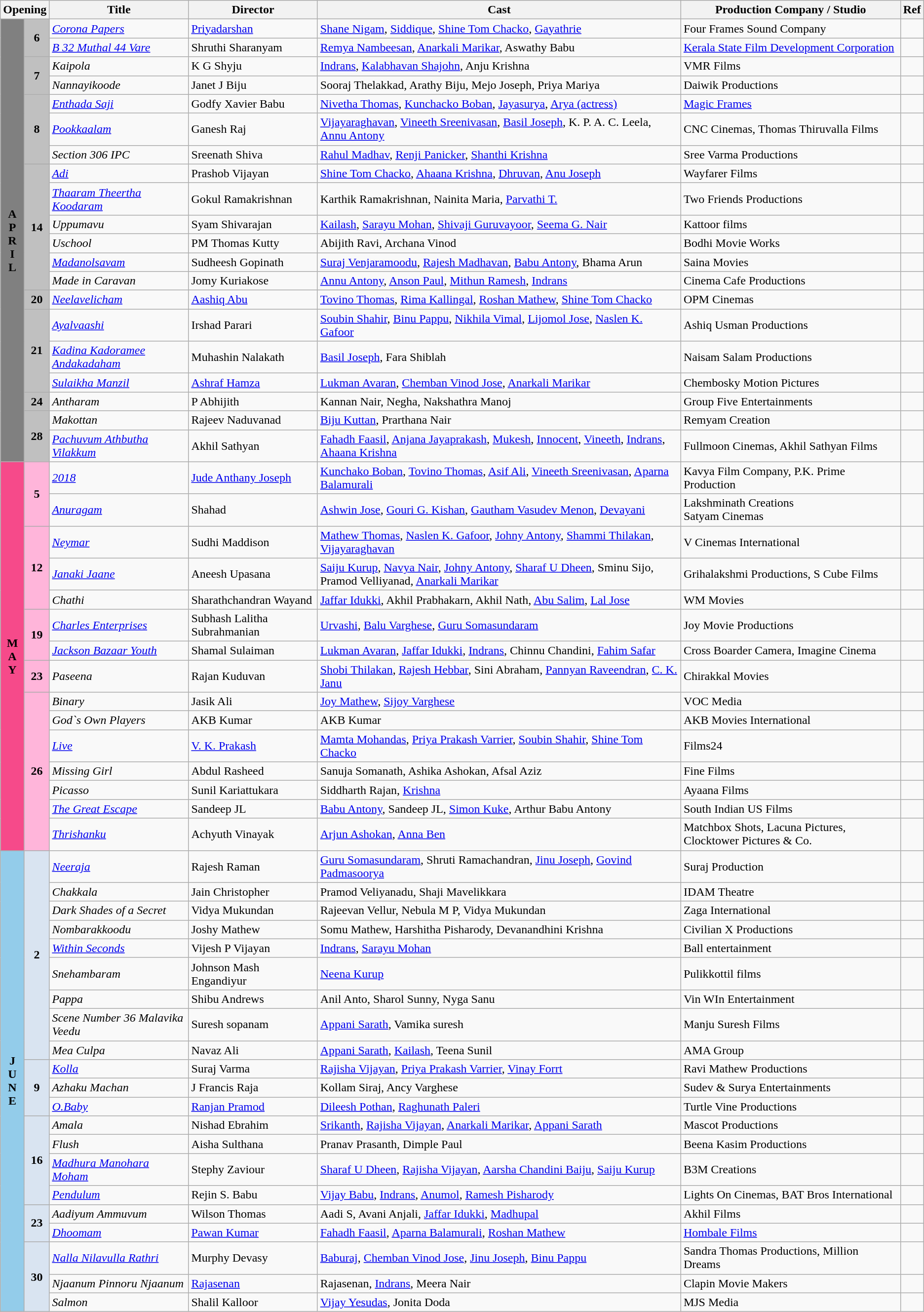<table class="wikitable sortable">
<tr>
<th colspan="2" class="unsortable">Opening</th>
<th>Title</th>
<th>Director</th>
<th>Cast</th>
<th>Production Company / Studio</th>
<th>Ref</th>
</tr>
<tr>
<td rowspan="20" style="text-align:center; background:#808080; textcolor:#000;"><strong>A<br>P<br>R<br>I<br>L</strong></td>
<td rowspan="2" style="text-align:center;background:#C0C0C0;"><strong>6</strong></td>
<td><em><a href='#'>Corona Papers</a></em></td>
<td><a href='#'>Priyadarshan</a></td>
<td><a href='#'>Shane Nigam</a>, <a href='#'>Siddique</a>, <a href='#'>Shine Tom Chacko</a>, <a href='#'>Gayathrie</a></td>
<td>Four Frames Sound Company</td>
<td></td>
</tr>
<tr>
<td><em><a href='#'>B 32 Muthal 44 Vare</a></em></td>
<td>Shruthi Sharanyam</td>
<td><a href='#'>Remya Nambeesan</a>, <a href='#'>Anarkali Marikar</a>, Aswathy Babu</td>
<td><a href='#'>Kerala State Film Development Corporation</a></td>
<td></td>
</tr>
<tr>
<td rowspan="2" style="text-align:center;background:#C0C0C0;"><strong>7</strong></td>
<td><em>Kaipola</em></td>
<td>K G Shyju</td>
<td><a href='#'>Indrans</a>, <a href='#'>Kalabhavan Shajohn</a>, Anju Krishna</td>
<td>VMR Films</td>
<td></td>
</tr>
<tr>
<td><em>Nannayikoode</em></td>
<td>Janet J Biju</td>
<td>Sooraj Thelakkad, Arathy Biju, Mejo Joseph, Priya Mariya</td>
<td>Daiwik Productions</td>
<td></td>
</tr>
<tr>
<td rowspan="3" style="text-align:center;background:#C0C0C0;"><strong>8</strong></td>
<td><em><a href='#'>Enthada Saji</a></em></td>
<td>Godfy Xavier Babu</td>
<td><a href='#'>Nivetha Thomas</a>, <a href='#'>Kunchacko Boban</a>, <a href='#'>Jayasurya</a>, <a href='#'>Arya (actress)</a></td>
<td><a href='#'>Magic Frames</a></td>
<td></td>
</tr>
<tr>
<td><em><a href='#'>Pookkaalam</a></em></td>
<td>Ganesh Raj</td>
<td><a href='#'>Vijayaraghavan</a>, <a href='#'>Vineeth Sreenivasan</a>, <a href='#'>Basil Joseph</a>, K. P. A. C. Leela, <a href='#'>Annu Antony</a></td>
<td>CNC Cinemas, Thomas Thiruvalla Films</td>
<td></td>
</tr>
<tr>
<td><em>Section 306 IPC</em></td>
<td>Sreenath Shiva</td>
<td><a href='#'>Rahul Madhav</a>, <a href='#'>Renji Panicker</a>, <a href='#'>Shanthi Krishna</a></td>
<td>Sree Varma Productions</td>
<td></td>
</tr>
<tr>
<td rowspan="6" style="text-align:center;background:#C0C0C0;"><strong>14</strong></td>
<td><em><a href='#'>Adi</a></em></td>
<td>Prashob Vijayan</td>
<td><a href='#'>Shine Tom Chacko</a>, <a href='#'>Ahaana Krishna</a>, <a href='#'>Dhruvan</a>, <a href='#'>Anu Joseph</a></td>
<td>Wayfarer Films</td>
<td></td>
</tr>
<tr>
<td><em><a href='#'>Thaaram Theertha Koodaram</a></em></td>
<td>Gokul Ramakrishnan</td>
<td>Karthik Ramakrishnan, Nainita Maria, <a href='#'>Parvathi T.</a></td>
<td>Two Friends Productions</td>
<td></td>
</tr>
<tr>
<td><em>Uppumavu</em></td>
<td>Syam Shivarajan</td>
<td><a href='#'>Kailash</a>, <a href='#'>Sarayu Mohan</a>, <a href='#'>Shivaji Guruvayoor</a>, <a href='#'>Seema G. Nair</a></td>
<td>Kattoor films</td>
<td></td>
</tr>
<tr>
<td><em>Uschool</em></td>
<td>PM Thomas Kutty</td>
<td>Abijith Ravi, Archana Vinod</td>
<td>Bodhi Movie Works</td>
<td></td>
</tr>
<tr>
<td><em><a href='#'>Madanolsavam</a></em></td>
<td>Sudheesh Gopinath</td>
<td><a href='#'>Suraj Venjaramoodu</a>, <a href='#'>Rajesh Madhavan</a>, <a href='#'>Babu Antony</a>, Bhama Arun</td>
<td>Saina Movies</td>
<td></td>
</tr>
<tr>
<td><em>Made in Caravan</em></td>
<td>Jomy Kuriakose</td>
<td><a href='#'>Annu Antony</a>, <a href='#'>Anson Paul</a>, <a href='#'>Mithun Ramesh</a>, <a href='#'>Indrans</a></td>
<td>Cinema Cafe Productions</td>
<td></td>
</tr>
<tr>
<td rowspan="1" style="text-align:center;background:#C0C0C0;"><strong>20</strong></td>
<td><em><a href='#'>Neelavelicham</a></em></td>
<td><a href='#'>Aashiq Abu</a></td>
<td><a href='#'>Tovino Thomas</a>, <a href='#'>Rima Kallingal</a>, <a href='#'>Roshan Mathew</a>, <a href='#'>Shine Tom Chacko</a></td>
<td>OPM Cinemas</td>
<td></td>
</tr>
<tr>
<td rowspan="3" style="text-align:center;background:#C0C0C0;"><strong>21</strong></td>
<td><em><a href='#'>Ayalvaashi</a></em></td>
<td>Irshad Parari</td>
<td><a href='#'>Soubin Shahir</a>, <a href='#'>Binu Pappu</a>, <a href='#'>Nikhila Vimal</a>, <a href='#'>Lijomol Jose</a>, <a href='#'>Naslen K. Gafoor</a></td>
<td>Ashiq Usman Productions</td>
<td></td>
</tr>
<tr>
<td><em><a href='#'>Kadina Kadoramee Andakadaham</a></em></td>
<td>Muhashin Nalakath</td>
<td><a href='#'>Basil Joseph</a>, Fara Shiblah</td>
<td>Naisam Salam Productions</td>
<td></td>
</tr>
<tr>
<td><em><a href='#'>Sulaikha Manzil</a></em></td>
<td><a href='#'>Ashraf Hamza</a></td>
<td><a href='#'>Lukman Avaran</a>, <a href='#'>Chemban Vinod Jose</a>, <a href='#'>Anarkali Marikar</a></td>
<td>Chembosky Motion Pictures</td>
<td></td>
</tr>
<tr>
<td rowspan="1" style="text-align:center;background:#C0C0C0;"><strong>24</strong></td>
<td><em>Antharam</em></td>
<td>P Abhijith</td>
<td>Kannan Nair, Negha, Nakshathra Manoj</td>
<td>Group Five Entertainments</td>
<td></td>
</tr>
<tr>
<td rowspan="2" style="text-align:center;background:#C0C0C0;"><strong>28</strong></td>
<td><em>Makottan</em></td>
<td>Rajeev Naduvanad</td>
<td><a href='#'>Biju Kuttan</a>, Prarthana Nair</td>
<td>Remyam Creation</td>
<td></td>
</tr>
<tr>
<td><em><a href='#'>Pachuvum Athbutha Vilakkum</a></em></td>
<td>Akhil Sathyan</td>
<td><a href='#'>Fahadh Faasil</a>, <a href='#'>Anjana Jayaprakash</a>, <a href='#'>Mukesh</a>, <a href='#'>Innocent</a>, <a href='#'>Vineeth</a>, <a href='#'>Indrans</a>, <a href='#'>Ahaana Krishna</a></td>
<td>Fullmoon Cinemas, Akhil Sathyan Films</td>
<td></td>
</tr>
<tr>
<td rowspan="15" style="text-align:center; background:#f64a8a;"><strong>M<br>A<br>Y</strong></td>
<td rowspan="2" style="text-align:center;background:#ffb5da;"><strong>5</strong></td>
<td><em><a href='#'>2018</a></em></td>
<td><a href='#'>Jude Anthany Joseph</a></td>
<td><a href='#'>Kunchako Boban</a>, <a href='#'>Tovino Thomas</a>, <a href='#'>Asif Ali</a>, <a href='#'>Vineeth Sreenivasan</a>, <a href='#'>Aparna Balamurali</a></td>
<td>Kavya Film Company, P.K. Prime Production</td>
<td></td>
</tr>
<tr>
<td><em><a href='#'>Anuragam</a></em></td>
<td>Shahad</td>
<td><a href='#'>Ashwin Jose</a>, <a href='#'>Gouri G. Kishan</a>, <a href='#'>Gautham Vasudev Menon</a>, <a href='#'>Devayani</a></td>
<td>Lakshminath Creations<br>Satyam Cinemas</td>
<td></td>
</tr>
<tr>
<td rowspan="3" style="text-align:center;background:#ffb5da;"><strong>12</strong></td>
<td><em><a href='#'>Neymar</a></em></td>
<td>Sudhi Maddison</td>
<td><a href='#'>Mathew Thomas</a>, <a href='#'>Naslen K. Gafoor</a>, <a href='#'>Johny Antony</a>, <a href='#'>Shammi Thilakan</a>, <a href='#'>Vijayaraghavan</a></td>
<td>V Cinemas International</td>
<td></td>
</tr>
<tr>
<td><em><a href='#'>Janaki Jaane</a></em></td>
<td>Aneesh Upasana</td>
<td><a href='#'>Saiju Kurup</a>, <a href='#'>Navya Nair</a>, <a href='#'>Johny Antony</a>, <a href='#'>Sharaf U Dheen</a>, Sminu Sijo, Pramod Velliyanad, <a href='#'>Anarkali Marikar</a></td>
<td>Grihalakshmi Productions, S Cube Films</td>
<td></td>
</tr>
<tr>
<td><em>Chathi</em></td>
<td>Sharathchandran Wayand</td>
<td><a href='#'>Jaffar Idukki</a>, Akhil Prabhakarn, Akhil Nath, <a href='#'>Abu Salim</a>, <a href='#'>Lal Jose</a></td>
<td>WM Movies</td>
<td></td>
</tr>
<tr>
<td rowspan="2" style="text-align:center;background:#ffb5da;"><strong>19</strong></td>
<td><em><a href='#'>Charles Enterprises</a></em></td>
<td>Subhash Lalitha Subrahmanian</td>
<td><a href='#'>Urvashi</a>, <a href='#'>Balu Varghese</a>, <a href='#'>Guru Somasundaram</a></td>
<td>Joy Movie Productions</td>
<td></td>
</tr>
<tr>
<td><em><a href='#'>Jackson Bazaar Youth</a></em></td>
<td>Shamal Sulaiman</td>
<td><a href='#'>Lukman Avaran</a>, <a href='#'>Jaffar Idukki</a>, <a href='#'>Indrans</a>, Chinnu Chandini, <a href='#'>Fahim Safar</a></td>
<td>Cross Boarder Camera, Imagine Cinema</td>
<td></td>
</tr>
<tr>
<td rowspan="1" style="text-align:center;background:#ffb5da;"><strong>23</strong></td>
<td><em>Paseena</em></td>
<td>Rajan Kuduvan</td>
<td><a href='#'>Shobi Thilakan</a>, <a href='#'>Rajesh Hebbar</a>, Sini Abraham, <a href='#'>Pannyan Raveendran</a>, <a href='#'>C. K. Janu</a></td>
<td>Chirakkal Movies</td>
<td></td>
</tr>
<tr>
<td rowspan="7" style="text-align:center;background:#ffb5da;"><strong>26</strong></td>
<td><em>Binary</em></td>
<td>Jasik Ali</td>
<td><a href='#'>Joy Mathew</a>, <a href='#'>Sijoy Varghese</a></td>
<td>VOC Media</td>
<td></td>
</tr>
<tr>
<td><em>God`s Own Players</em></td>
<td>AKB Kumar</td>
<td>AKB Kumar</td>
<td>AKB Movies International</td>
<td></td>
</tr>
<tr>
<td><em><a href='#'>Live</a></em></td>
<td><a href='#'>V. K. Prakash</a></td>
<td><a href='#'>Mamta Mohandas</a>, <a href='#'>Priya Prakash Varrier</a>, <a href='#'>Soubin Shahir</a>, <a href='#'>Shine Tom Chacko</a></td>
<td>Films24</td>
<td></td>
</tr>
<tr>
<td><em>Missing Girl</em></td>
<td>Abdul Rasheed</td>
<td>Sanuja Somanath, Ashika Ashokan, Afsal Aziz</td>
<td>Fine Films</td>
<td></td>
</tr>
<tr>
<td><em>Picasso</em></td>
<td>Sunil Kariattukara</td>
<td>Siddharth Rajan, <a href='#'>Krishna</a></td>
<td>Ayaana Films</td>
<td></td>
</tr>
<tr>
<td><em><a href='#'>The Great Escape</a></em></td>
<td>Sandeep JL</td>
<td><a href='#'>Babu Antony</a>, Sandeep JL, <a href='#'>Simon Kuke</a>, Arthur Babu Antony</td>
<td>South Indian US Films</td>
<td></td>
</tr>
<tr>
<td><em><a href='#'>Thrishanku</a></em></td>
<td>Achyuth Vinayak</td>
<td><a href='#'>Arjun Ashokan</a>, <a href='#'>Anna Ben</a></td>
<td>Matchbox Shots, Lacuna Pictures, Clocktower Pictures & Co.</td>
<td></td>
</tr>
<tr>
<td rowspan="21" style="text-align:center; background:#93CCEA; textcolor:#000;"><strong>J<br>U<br>N<br>E</strong></td>
<td rowspan="9" style="text-align:center;background:#d9e4f1;"><strong>2</strong></td>
<td><em><a href='#'>Neeraja</a></em></td>
<td>Rajesh Raman</td>
<td><a href='#'>Guru Somasundaram</a>, Shruti Ramachandran, <a href='#'>Jinu Joseph</a>, <a href='#'>Govind Padmasoorya</a></td>
<td>Suraj Production</td>
<td></td>
</tr>
<tr>
<td><em>Chakkala</em></td>
<td>Jain Christopher</td>
<td>Pramod Veliyanadu, Shaji Mavelikkara</td>
<td>IDAM Theatre</td>
<td></td>
</tr>
<tr>
<td><em>Dark Shades of a Secret</em></td>
<td>Vidya Mukundan</td>
<td>Rajeevan Vellur, Nebula M P, Vidya Mukundan</td>
<td>Zaga International</td>
<td></td>
</tr>
<tr>
<td><em>Nombarakkoodu</em></td>
<td>Joshy Mathew</td>
<td>Somu Mathew, Harshitha Pisharody, Devanandhini Krishna</td>
<td>Civilian X Productions</td>
<td></td>
</tr>
<tr>
<td><em><a href='#'>Within Seconds</a></em></td>
<td>Vijesh P Vijayan</td>
<td><a href='#'>Indrans</a>, <a href='#'>Sarayu Mohan</a></td>
<td>Ball entertainment</td>
<td></td>
</tr>
<tr>
<td><em>Snehambaram</em></td>
<td>Johnson Mash Engandiyur</td>
<td><a href='#'>Neena Kurup</a></td>
<td>Pulikkottil films</td>
<td></td>
</tr>
<tr>
<td><em>Pappa</em></td>
<td>Shibu Andrews</td>
<td>Anil Anto, Sharol Sunny, Nyga Sanu</td>
<td>Vin WIn Entertainment</td>
<td></td>
</tr>
<tr>
<td><em>Scene Number 36 Malavika Veedu</em></td>
<td>Suresh sopanam</td>
<td><a href='#'>Appani Sarath</a>, Vamika suresh</td>
<td>Manju Suresh Films</td>
<td></td>
</tr>
<tr>
<td><em>Mea Culpa</em></td>
<td>Navaz Ali</td>
<td><a href='#'>Appani Sarath</a>, <a href='#'>Kailash</a>, Teena Sunil</td>
<td>AMA Group</td>
<td></td>
</tr>
<tr>
<td rowspan="3" style="text-align:center;background:#d9e4f1;"><strong>9</strong></td>
<td><em><a href='#'>Kolla</a></em></td>
<td>Suraj Varma</td>
<td><a href='#'>Rajisha Vijayan</a>, <a href='#'>Priya Prakash Varrier</a>, <a href='#'>Vinay Forrt</a></td>
<td>Ravi Mathew Productions</td>
<td></td>
</tr>
<tr>
<td><em>Azhaku Machan</em></td>
<td>J Francis Raja</td>
<td>Kollam Siraj, Ancy Varghese</td>
<td>Sudev & Surya Entertainments</td>
<td></td>
</tr>
<tr>
<td><em><a href='#'>O.Baby</a></em></td>
<td><a href='#'>Ranjan Pramod</a></td>
<td><a href='#'>Dileesh Pothan</a>, <a href='#'>Raghunath Paleri</a></td>
<td>Turtle Vine Productions</td>
<td></td>
</tr>
<tr>
<td rowspan="4" style="text-align:center;background:#d9e4f1;"><strong>16</strong></td>
<td><em>Amala</em></td>
<td>Nishad Ebrahim</td>
<td><a href='#'>Srikanth</a>, <a href='#'>Rajisha Vijayan</a>, <a href='#'>Anarkali Marikar</a>, <a href='#'>Appani Sarath</a></td>
<td>Mascot Productions</td>
<td></td>
</tr>
<tr>
<td><em>Flush</em></td>
<td>Aisha Sulthana</td>
<td>Pranav Prasanth, Dimple Paul</td>
<td>Beena Kasim Productions</td>
<td></td>
</tr>
<tr>
<td><em><a href='#'>Madhura Manohara Moham</a></em></td>
<td>Stephy Zaviour</td>
<td><a href='#'>Sharaf U Dheen</a>, <a href='#'>Rajisha Vijayan</a>, <a href='#'>Aarsha Chandini Baiju</a>, <a href='#'>Saiju Kurup</a></td>
<td>B3M Creations</td>
<td></td>
</tr>
<tr>
<td><em><a href='#'>Pendulum</a></em></td>
<td>Rejin S. Babu</td>
<td><a href='#'>Vijay Babu</a>, <a href='#'>Indrans</a>, <a href='#'>Anumol</a>, <a href='#'>Ramesh Pisharody</a></td>
<td>Lights On Cinemas, BAT Bros International</td>
<td></td>
</tr>
<tr>
<td rowspan="2" style="text-align:center;background:#d9e4f1;"><strong>23</strong></td>
<td><em>Aadiyum Ammuvum</em></td>
<td>Wilson Thomas</td>
<td>Aadi S, Avani Anjali, <a href='#'>Jaffar Idukki</a>, <a href='#'>Madhupal</a></td>
<td>Akhil Films</td>
<td></td>
</tr>
<tr>
<td><em><a href='#'>Dhoomam</a></em></td>
<td><a href='#'>Pawan Kumar</a></td>
<td><a href='#'>Fahadh Faasil</a>, <a href='#'>Aparna Balamurali</a>, <a href='#'>Roshan Mathew</a></td>
<td><a href='#'>Hombale Films</a></td>
<td></td>
</tr>
<tr>
<td rowspan="3" style="text-align:center;background:#d9e4f1;"><strong>30</strong></td>
<td><em><a href='#'>Nalla Nilavulla Rathri</a></em></td>
<td>Murphy Devasy</td>
<td><a href='#'>Baburaj</a>, <a href='#'>Chemban Vinod Jose</a>, <a href='#'>Jinu Joseph</a>, <a href='#'>Binu Pappu</a></td>
<td>Sandra Thomas Productions, Million Dreams</td>
<td></td>
</tr>
<tr>
<td><em>Njaanum Pinnoru Njaanum</em></td>
<td><a href='#'>Rajasenan</a></td>
<td>Rajasenan, <a href='#'>Indrans</a>, Meera Nair</td>
<td>Clapin Movie Makers</td>
<td></td>
</tr>
<tr>
<td><em>Salmon</em></td>
<td>Shalil Kalloor</td>
<td><a href='#'>Vijay Yesudas</a>, Jonita Doda</td>
<td>MJS Media</td>
<td></td>
</tr>
</table>
